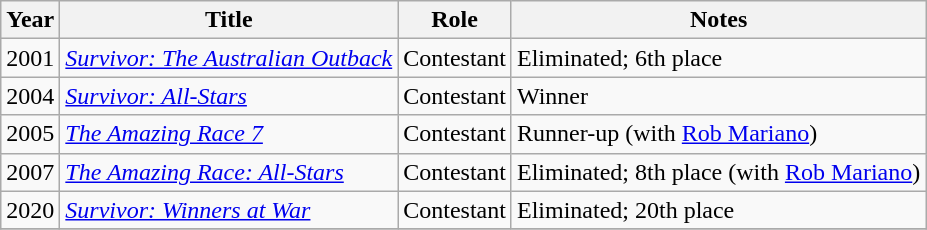<table class="wikitable sortable">
<tr>
<th>Year</th>
<th>Title</th>
<th>Role</th>
<th class="unsortable">Notes</th>
</tr>
<tr>
<td>2001</td>
<td><em><a href='#'>Survivor: The Australian Outback</a></em></td>
<td>Contestant</td>
<td>Eliminated; 6th place</td>
</tr>
<tr>
<td>2004</td>
<td><em><a href='#'>Survivor: All-Stars</a></em></td>
<td>Contestant</td>
<td>Winner</td>
</tr>
<tr>
<td>2005</td>
<td><em><a href='#'>The Amazing Race 7</a></em></td>
<td>Contestant</td>
<td>Runner-up (with <a href='#'>Rob Mariano</a>)</td>
</tr>
<tr>
<td>2007</td>
<td><em><a href='#'>The Amazing Race: All-Stars</a></em></td>
<td>Contestant</td>
<td>Eliminated; 8th place (with <a href='#'>Rob Mariano</a>)</td>
</tr>
<tr>
<td>2020</td>
<td><em><a href='#'>Survivor: Winners at War</a></em></td>
<td>Contestant</td>
<td>Eliminated; 20th place</td>
</tr>
<tr>
</tr>
</table>
